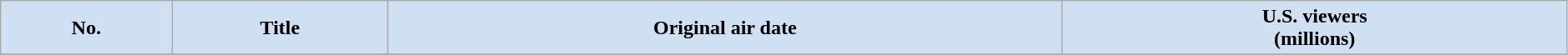<table class="wikitable plainrowheaders" style="width:99%;">
<tr>
<th style="background: #CEE0F2">No.</th>
<th style="background: #CEE0F2">Title</th>
<th style="background: #CEE0F2">Original air date</th>
<th style="background: #CEE0F2">U.S. viewers<br>(millions)</th>
</tr>
<tr>
</tr>
</table>
